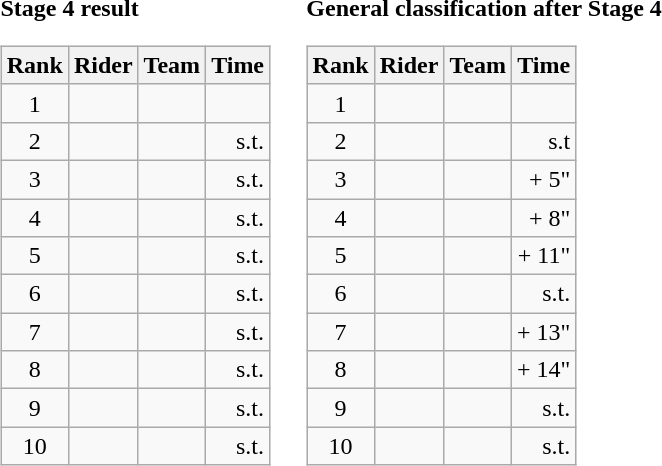<table>
<tr>
<td><strong>Stage 4 result</strong><br><table class="wikitable">
<tr>
<th scope="col">Rank</th>
<th scope="col">Rider</th>
<th scope="col">Team</th>
<th scope="col">Time</th>
</tr>
<tr>
<td style="text-align:center;">1</td>
<td></td>
<td></td>
<td style="text-align:right;"></td>
</tr>
<tr>
<td style="text-align:center;">2</td>
<td></td>
<td></td>
<td style="text-align:right;">s.t.</td>
</tr>
<tr>
<td style="text-align:center;">3</td>
<td></td>
<td></td>
<td style="text-align:right;">s.t.</td>
</tr>
<tr>
<td style="text-align:center;">4</td>
<td></td>
<td></td>
<td style="text-align:right;">s.t.</td>
</tr>
<tr>
<td style="text-align:center;">5</td>
<td></td>
<td></td>
<td style="text-align:right;">s.t.</td>
</tr>
<tr>
<td style="text-align:center;">6</td>
<td></td>
<td></td>
<td style="text-align:right;">s.t.</td>
</tr>
<tr>
<td style="text-align:center;">7</td>
<td></td>
<td></td>
<td style="text-align:right;">s.t.</td>
</tr>
<tr>
<td style="text-align:center;">8</td>
<td></td>
<td></td>
<td style="text-align:right;">s.t.</td>
</tr>
<tr>
<td style="text-align:center;">9</td>
<td></td>
<td></td>
<td style="text-align:right;">s.t.</td>
</tr>
<tr>
<td style="text-align:center;">10</td>
<td></td>
<td></td>
<td style="text-align:right;">s.t.</td>
</tr>
</table>
</td>
<td></td>
<td><strong>General classification after Stage 4</strong><br><table class="wikitable">
<tr>
<th scope="col">Rank</th>
<th scope="col">Rider</th>
<th scope="col">Team</th>
<th scope="col">Time</th>
</tr>
<tr>
<td style="text-align:center;">1</td>
<td></td>
<td></td>
<td style="text-align:right;"></td>
</tr>
<tr>
<td style="text-align:center;">2</td>
<td></td>
<td></td>
<td style="text-align:right;">s.t</td>
</tr>
<tr>
<td style="text-align:center;">3</td>
<td></td>
<td></td>
<td style="text-align:right;">+ 5"</td>
</tr>
<tr>
<td style="text-align:center;">4</td>
<td></td>
<td></td>
<td style="text-align:right;">+ 8"</td>
</tr>
<tr>
<td style="text-align:center;">5</td>
<td></td>
<td></td>
<td style="text-align:right;">+ 11"</td>
</tr>
<tr>
<td style="text-align:center;">6</td>
<td></td>
<td></td>
<td style="text-align:right;">s.t.</td>
</tr>
<tr>
<td style="text-align:center;">7</td>
<td></td>
<td></td>
<td style="text-align:right;">+ 13"</td>
</tr>
<tr>
<td style="text-align:center;">8</td>
<td></td>
<td></td>
<td style="text-align:right;">+ 14"</td>
</tr>
<tr>
<td style="text-align:center;">9</td>
<td></td>
<td></td>
<td style="text-align:right;">s.t.</td>
</tr>
<tr>
<td style="text-align:center;">10</td>
<td></td>
<td></td>
<td style="text-align:right;">s.t.</td>
</tr>
</table>
</td>
</tr>
</table>
